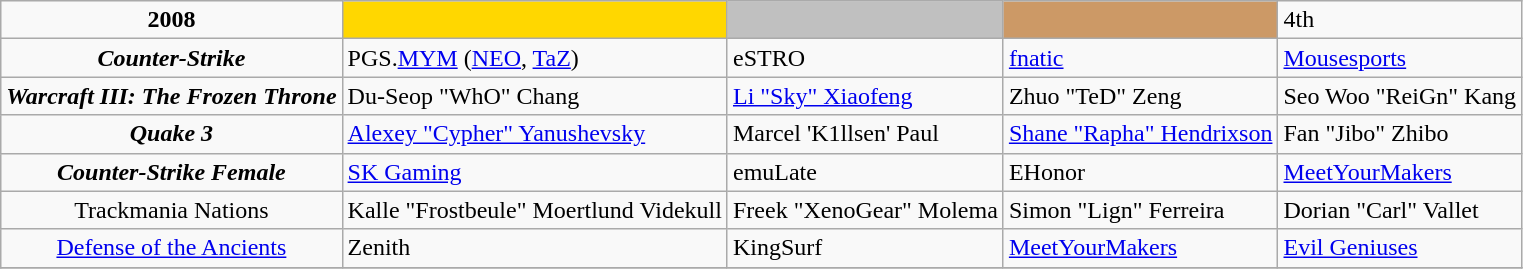<table class="wikitable" style="text-align:left">
<tr>
<td style="text-align:center"><strong>2008</strong></td>
<td style="text-align:center" bgcolor="gold"></td>
<td style="text-align:center" bgcolor="silver"></td>
<td style="text-align:center" bgcolor="CC9966"></td>
<td>4th</td>
</tr>
<tr>
<td style="text-align:center"><strong><em>Counter-Strike</em></strong></td>
<td> PGS.<a href='#'>MYM</a> (<a href='#'>NEO</a>, <a href='#'>TaZ</a>)</td>
<td> eSTRO</td>
<td> <a href='#'>fnatic</a></td>
<td> <a href='#'>Mousesports</a></td>
</tr>
<tr>
<td style="text-align:center"><strong><em>Warcraft III: The Frozen Throne</em></strong></td>
<td> Du-Seop "WhO" Chang</td>
<td> <a href='#'>Li "Sky" Xiaofeng</a></td>
<td> Zhuo "TeD" Zeng</td>
<td> Seo Woo "ReiGn" Kang</td>
</tr>
<tr>
<td style="text-align:center"><strong><em>Quake 3</em></strong></td>
<td> <a href='#'>Alexey "Cypher" Yanushevsky</a></td>
<td> Marcel 'K1llsen' Paul</td>
<td> <a href='#'>Shane "Rapha" Hendrixson</a></td>
<td> Fan "Jibo" Zhibo</td>
</tr>
<tr>
<td style="text-align:center"><strong><em>Counter-Strike<em> Female<strong></td>
<td> <a href='#'>SK Gaming</a></td>
<td> emuLate</td>
<td> EHonor</td>
<td> <a href='#'>MeetYourMakers</a></td>
</tr>
<tr>
<td style="text-align:center"></em></strong>Trackmania Nations<strong><em></td>
<td> Kalle "Frostbeule" Moertlund Videkull</td>
<td> Freek "XenoGear" Molema</td>
<td> Simon "Lign" Ferreira</td>
<td> Dorian "Carl" Vallet</td>
</tr>
<tr>
<td style="text-align:center"></em></strong><a href='#'>Defense of the Ancients</a><strong><em></td>
<td> Zenith</td>
<td> KingSurf</td>
<td> <a href='#'>MeetYourMakers</a></td>
<td> <a href='#'>Evil Geniuses</a></td>
</tr>
<tr>
</tr>
</table>
